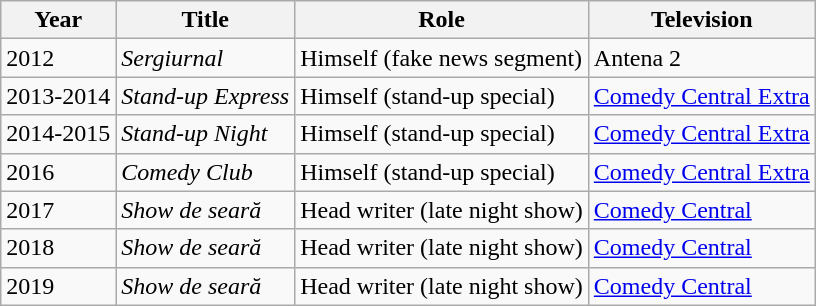<table class = "wikitable sortable">
<tr>
<th>Year</th>
<th>Title</th>
<th class = "unsortable">Role</th>
<th>Television</th>
</tr>
<tr>
<td>2012</td>
<td><em>Sergiurnal</em></td>
<td>Himself (fake news segment)</td>
<td>Antena 2</td>
</tr>
<tr>
<td>2013-2014</td>
<td><em>Stand-up Express</em></td>
<td>Himself (stand-up special)</td>
<td><a href='#'>Comedy Central Extra</a></td>
</tr>
<tr>
<td>2014-2015</td>
<td><em>Stand-up Night</em></td>
<td>Himself (stand-up special)</td>
<td><a href='#'>Comedy Central Extra</a></td>
</tr>
<tr>
<td>2016</td>
<td><em>Comedy Club</em></td>
<td>Himself (stand-up special)</td>
<td><a href='#'>Comedy Central Extra</a></td>
</tr>
<tr>
<td>2017</td>
<td><em>Show de seară</em></td>
<td>Head writer (late night show)</td>
<td><a href='#'>Comedy Central</a></td>
</tr>
<tr>
<td>2018</td>
<td><em>Show de seară</em></td>
<td>Head writer (late night show)</td>
<td><a href='#'>Comedy Central</a></td>
</tr>
<tr>
<td>2019</td>
<td><em>Show de seară</em></td>
<td>Head writer (late night show)</td>
<td><a href='#'>Comedy Central</a></td>
</tr>
</table>
